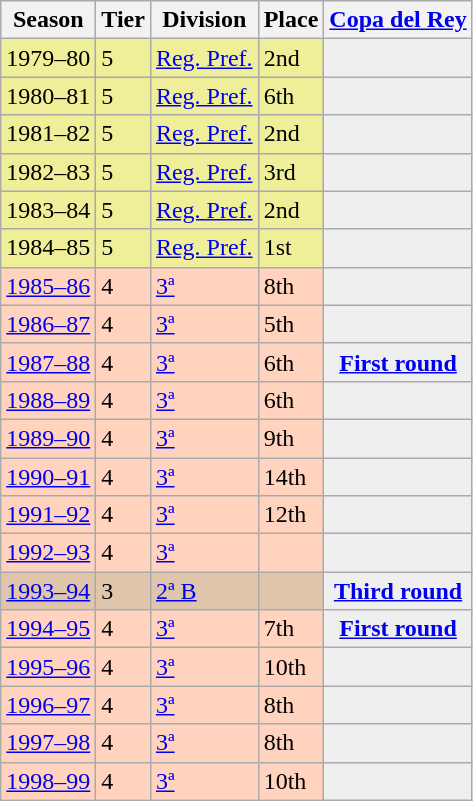<table class="wikitable">
<tr style="background:#f0f6fa;">
<th>Season</th>
<th>Tier</th>
<th>Division</th>
<th>Place</th>
<th><a href='#'>Copa del Rey</a></th>
</tr>
<tr>
<td style="background:#EFEF99;">1979–80</td>
<td style="background:#EFEF99;">5</td>
<td style="background:#EFEF99;"><a href='#'>Reg. Pref.</a></td>
<td style="background:#EFEF99;">2nd</td>
<th style="background:#efefef;"></th>
</tr>
<tr>
<td style="background:#EFEF99;">1980–81</td>
<td style="background:#EFEF99;">5</td>
<td style="background:#EFEF99;"><a href='#'>Reg. Pref.</a></td>
<td style="background:#EFEF99;">6th</td>
<th style="background:#efefef;"></th>
</tr>
<tr>
<td style="background:#EFEF99;">1981–82</td>
<td style="background:#EFEF99;">5</td>
<td style="background:#EFEF99;"><a href='#'>Reg. Pref.</a></td>
<td style="background:#EFEF99;">2nd</td>
<th style="background:#efefef;"></th>
</tr>
<tr>
<td style="background:#EFEF99;">1982–83</td>
<td style="background:#EFEF99;">5</td>
<td style="background:#EFEF99;"><a href='#'>Reg. Pref.</a></td>
<td style="background:#EFEF99;">3rd</td>
<th style="background:#efefef;"></th>
</tr>
<tr>
<td style="background:#EFEF99;">1983–84</td>
<td style="background:#EFEF99;">5</td>
<td style="background:#EFEF99;"><a href='#'>Reg. Pref.</a></td>
<td style="background:#EFEF99;">2nd</td>
<th style="background:#efefef;"></th>
</tr>
<tr>
<td style="background:#EFEF99;">1984–85</td>
<td style="background:#EFEF99;">5</td>
<td style="background:#EFEF99;"><a href='#'>Reg. Pref.</a></td>
<td style="background:#EFEF99;">1st</td>
<th style="background:#efefef;"></th>
</tr>
<tr>
<td style="background:#FFD3BD;"><a href='#'>1985–86</a></td>
<td style="background:#FFD3BD;">4</td>
<td style="background:#FFD3BD;"><a href='#'>3ª</a></td>
<td style="background:#FFD3BD;">8th</td>
<th style="background:#efefef;"></th>
</tr>
<tr>
<td style="background:#FFD3BD;"><a href='#'>1986–87</a></td>
<td style="background:#FFD3BD;">4</td>
<td style="background:#FFD3BD;"><a href='#'>3ª</a></td>
<td style="background:#FFD3BD;">5th</td>
<th style="background:#efefef;"></th>
</tr>
<tr>
<td style="background:#FFD3BD;"><a href='#'>1987–88</a></td>
<td style="background:#FFD3BD;">4</td>
<td style="background:#FFD3BD;"><a href='#'>3ª</a></td>
<td style="background:#FFD3BD;">6th</td>
<th style="background:#efefef;"><a href='#'>First round</a></th>
</tr>
<tr>
<td style="background:#FFD3BD;"><a href='#'>1988–89</a></td>
<td style="background:#FFD3BD;">4</td>
<td style="background:#FFD3BD;"><a href='#'>3ª</a></td>
<td style="background:#FFD3BD;">6th</td>
<th style="background:#efefef;"></th>
</tr>
<tr>
<td style="background:#FFD3BD;"><a href='#'>1989–90</a></td>
<td style="background:#FFD3BD;">4</td>
<td style="background:#FFD3BD;"><a href='#'>3ª</a></td>
<td style="background:#FFD3BD;">9th</td>
<th style="background:#efefef;"></th>
</tr>
<tr>
<td style="background:#FFD3BD;"><a href='#'>1990–91</a></td>
<td style="background:#FFD3BD;">4</td>
<td style="background:#FFD3BD;"><a href='#'>3ª</a></td>
<td style="background:#FFD3BD;">14th</td>
<th style="background:#efefef;"></th>
</tr>
<tr>
<td style="background:#FFD3BD;"><a href='#'>1991–92</a></td>
<td style="background:#FFD3BD;">4</td>
<td style="background:#FFD3BD;"><a href='#'>3ª</a></td>
<td style="background:#FFD3BD;">12th</td>
<th style="background:#efefef;"></th>
</tr>
<tr>
<td style="background:#FFD3BD;"><a href='#'>1992–93</a></td>
<td style="background:#FFD3BD;">4</td>
<td style="background:#FFD3BD;"><a href='#'>3ª</a></td>
<td style="background:#FFD3BD;"></td>
<th style="background:#efefef;"></th>
</tr>
<tr>
<td style="background:#DEC5AB;"><a href='#'>1993–94</a></td>
<td style="background:#DEC5AB;">3</td>
<td style="background:#DEC5AB;"><a href='#'>2ª B</a></td>
<td style="background:#DEC5AB;"></td>
<th style="background:#efefef;"><a href='#'>Third round</a></th>
</tr>
<tr>
<td style="background:#FFD3BD;"><a href='#'>1994–95</a></td>
<td style="background:#FFD3BD;">4</td>
<td style="background:#FFD3BD;"><a href='#'>3ª</a></td>
<td style="background:#FFD3BD;">7th</td>
<th style="background:#efefef;"><a href='#'>First round</a></th>
</tr>
<tr>
<td style="background:#FFD3BD;"><a href='#'>1995–96</a></td>
<td style="background:#FFD3BD;">4</td>
<td style="background:#FFD3BD;"><a href='#'>3ª</a></td>
<td style="background:#FFD3BD;">10th</td>
<th style="background:#efefef;"></th>
</tr>
<tr>
<td style="background:#FFD3BD;"><a href='#'>1996–97</a></td>
<td style="background:#FFD3BD;">4</td>
<td style="background:#FFD3BD;"><a href='#'>3ª</a></td>
<td style="background:#FFD3BD;">8th</td>
<th style="background:#efefef;"></th>
</tr>
<tr>
<td style="background:#FFD3BD;"><a href='#'>1997–98</a></td>
<td style="background:#FFD3BD;">4</td>
<td style="background:#FFD3BD;"><a href='#'>3ª</a></td>
<td style="background:#FFD3BD;">8th</td>
<th style="background:#efefef;"></th>
</tr>
<tr>
<td style="background:#FFD3BD;"><a href='#'>1998–99</a></td>
<td style="background:#FFD3BD;">4</td>
<td style="background:#FFD3BD;"><a href='#'>3ª</a></td>
<td style="background:#FFD3BD;">10th</td>
<th style="background:#efefef;"></th>
</tr>
</table>
